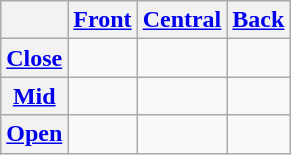<table class="wikitable" style="text-align:center">
<tr>
<th></th>
<th><a href='#'>Front</a></th>
<th><a href='#'>Central</a></th>
<th><a href='#'>Back</a></th>
</tr>
<tr>
<th><a href='#'>Close</a></th>
<td align="center"></td>
<td></td>
<td></td>
</tr>
<tr>
<th><a href='#'>Mid</a></th>
<td></td>
<td></td>
<td></td>
</tr>
<tr>
<th><a href='#'>Open</a></th>
<td></td>
<td></td>
<td></td>
</tr>
</table>
